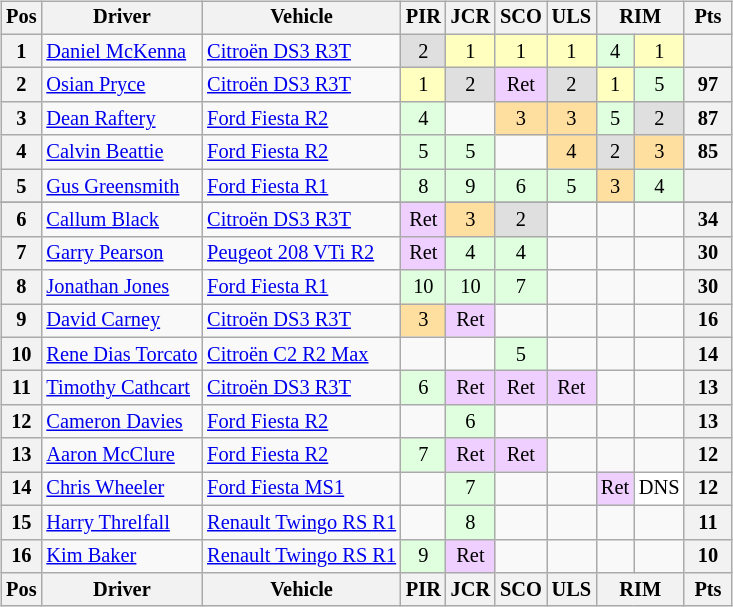<table>
<tr>
<td><br><table class="wikitable" style="font-size: 85%; text-align: center;">
<tr valign="top">
<th valign="middle">Pos</th>
<th valign="middle">Driver</th>
<th valign="middle">Vehicle</th>
<th>PIR<br></th>
<th>JCR<br></th>
<th>SCO<br></th>
<th>ULS<br></th>
<th colspan=2>RIM<br></th>
<th valign="middle"> Pts </th>
</tr>
<tr>
<th>1</th>
<td align=left> <a href='#'>Daniel McKenna</a></td>
<td align=left><a href='#'>Citroën DS3 R3T</a></td>
<td style="background:#dfdfdf;">2</td>
<td style="background:#ffffbf;">1</td>
<td style="background:#ffffbf;">1</td>
<td style="background:#ffffbf;">1</td>
<td style="background:#dfffdf;">4</td>
<td style="background:#ffffbf;">1</td>
<th></th>
</tr>
<tr>
<th>2</th>
<td align=left> <a href='#'>Osian Pryce</a></td>
<td align=left><a href='#'>Citroën DS3 R3T</a></td>
<td style="background:#ffffbf;">1</td>
<td style="background:#dfdfdf;">2</td>
<td style="background:#efcfff;">Ret</td>
<td style="background:#dfdfdf;">2</td>
<td style="background:#ffffbf;">1</td>
<td style="background:#dfffdf;">5</td>
<th>97</th>
</tr>
<tr>
<th>3</th>
<td align=left> <a href='#'>Dean Raftery</a></td>
<td align=left><a href='#'>Ford Fiesta R2</a></td>
<td style="background:#dfffdf;">4</td>
<td></td>
<td style="background:#ffdf9f;">3</td>
<td style="background:#ffdf9f;">3</td>
<td style="background:#dfffdf;">5</td>
<td style="background:#dfdfdf;">2</td>
<th>87</th>
</tr>
<tr>
<th>4</th>
<td align=left> <a href='#'>Calvin Beattie</a></td>
<td align=left><a href='#'>Ford Fiesta R2</a></td>
<td style="background:#dfffdf;">5</td>
<td style="background:#dfffdf;">5</td>
<td></td>
<td style="background:#ffdf9f;">4</td>
<td style="background:#dfdfdf;">2</td>
<td style="background:#ffdf9f;">3</td>
<th>85</th>
</tr>
<tr>
<th>5</th>
<td align=left> <a href='#'>Gus Greensmith</a></td>
<td align=left><a href='#'>Ford Fiesta R1</a></td>
<td style="background:#dfffdf;">8</td>
<td style="background:#dfffdf;">9</td>
<td style="background:#dfffdf;">6</td>
<td style="background:#dfffdf;">5</td>
<td style="background:#ffdf9f;">3</td>
<td style="background:#dfffdf;">4</td>
<th></th>
</tr>
<tr>
</tr>
<tr>
<th>6</th>
<td align=left> <a href='#'>Callum Black</a></td>
<td align=left><a href='#'>Citroën DS3 R3T</a></td>
<td style="background:#efcfff;">Ret</td>
<td style="background:#ffdf9f;">3</td>
<td style="background:#dfdfdf;">2</td>
<td></td>
<td></td>
<td></td>
<th>34</th>
</tr>
<tr>
<th>7</th>
<td align=left> <a href='#'>Garry Pearson</a></td>
<td align=left><a href='#'>Peugeot 208 VTi R2</a></td>
<td style="background:#efcfff;">Ret</td>
<td style="background:#dfffdf;">4</td>
<td style="background:#dfffdf;">4</td>
<td></td>
<td></td>
<td></td>
<th>30</th>
</tr>
<tr>
<th>8</th>
<td align=left> <a href='#'>Jonathan Jones</a></td>
<td align=left><a href='#'>Ford Fiesta R1</a></td>
<td style="background:#dfffdf;">10</td>
<td style="background:#dfffdf;">10</td>
<td style="background:#dfffdf;">7</td>
<td></td>
<td></td>
<td></td>
<th>30</th>
</tr>
<tr>
<th>9</th>
<td align=left> <a href='#'>David Carney</a></td>
<td align=left><a href='#'>Citroën DS3 R3T</a></td>
<td style="background:#ffdf9f;">3</td>
<td style="background:#efcfff;">Ret</td>
<td></td>
<td></td>
<td></td>
<td></td>
<th>16</th>
</tr>
<tr>
<th>10</th>
<td align=left> <a href='#'>Rene Dias Torcato</a></td>
<td align=left><a href='#'>Citroën C2 R2 Max</a></td>
<td></td>
<td></td>
<td style="background:#dfffdf;">5</td>
<td></td>
<td></td>
<td></td>
<th>14</th>
</tr>
<tr>
<th>11</th>
<td align=left> <a href='#'>Timothy Cathcart</a></td>
<td align=left><a href='#'>Citroën DS3 R3T</a></td>
<td style="background:#dfffdf;">6</td>
<td style="background:#efcfff;">Ret</td>
<td style="background:#efcfff;">Ret</td>
<td style="background:#efcfff;">Ret</td>
<td></td>
<td></td>
<th>13</th>
</tr>
<tr>
<th>12</th>
<td align=left> <a href='#'>Cameron Davies</a></td>
<td align=left><a href='#'>Ford Fiesta R2</a></td>
<td></td>
<td style="background:#dfffdf;">6</td>
<td></td>
<td></td>
<td></td>
<td></td>
<th>13</th>
</tr>
<tr>
<th>13</th>
<td align=left> <a href='#'>Aaron McClure</a></td>
<td align=left><a href='#'>Ford Fiesta R2</a></td>
<td style="background:#dfffdf;">7</td>
<td style="background:#efcfff;">Ret</td>
<td style="background:#efcfff;">Ret</td>
<td></td>
<td></td>
<td></td>
<th>12</th>
</tr>
<tr>
<th>14</th>
<td align=left> <a href='#'>Chris Wheeler</a></td>
<td align=left><a href='#'>Ford Fiesta MS1</a></td>
<td></td>
<td style="background:#dfffdf;">7</td>
<td></td>
<td></td>
<td style="background:#efcfff;">Ret</td>
<td style="background:#ffffff;">DNS</td>
<th>12</th>
</tr>
<tr>
<th>15</th>
<td align=left> <a href='#'>Harry Threlfall</a></td>
<td align=left><a href='#'>Renault Twingo RS R1</a></td>
<td></td>
<td style="background:#dfffdf;">8</td>
<td></td>
<td></td>
<td></td>
<td></td>
<th>11</th>
</tr>
<tr>
<th>16</th>
<td align=left> <a href='#'>Kim Baker</a></td>
<td align=left><a href='#'>Renault Twingo RS R1</a></td>
<td style="background:#dfffdf;">9</td>
<td style="background:#efcfff;">Ret</td>
<td></td>
<td></td>
<td></td>
<td></td>
<th>10</th>
</tr>
<tr valign="top">
<th valign="middle">Pos</th>
<th valign="middle">Driver</th>
<th valign="middle">Vehicle</th>
<th>PIR<br></th>
<th>JCR<br></th>
<th>SCO<br></th>
<th>ULS<br></th>
<th colspan=2>RIM<br></th>
<th valign="middle"> Pts </th>
</tr>
</table>
</td>
<td valign="top"><br></td>
</tr>
</table>
